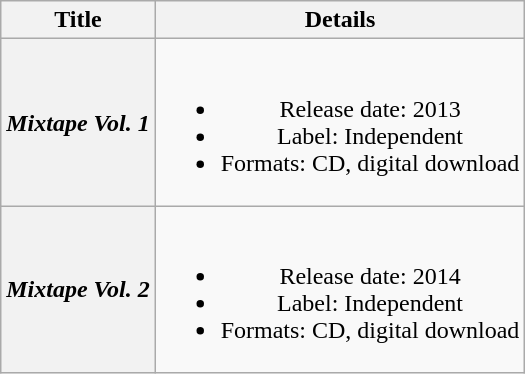<table class="wikitable plainrowheaders" style="text-align:center;">
<tr>
<th scope="col">Title</th>
<th scope="col">Details</th>
</tr>
<tr>
<th scope="row"><em>Mixtape Vol. 1</em></th>
<td><br><ul><li>Release date: 2013</li><li>Label: Independent</li><li>Formats: CD, digital download</li></ul></td>
</tr>
<tr>
<th scope="row"><em>Mixtape Vol. 2</em></th>
<td><br><ul><li>Release date: 2014</li><li>Label: Independent</li><li>Formats: CD, digital download</li></ul></td>
</tr>
</table>
